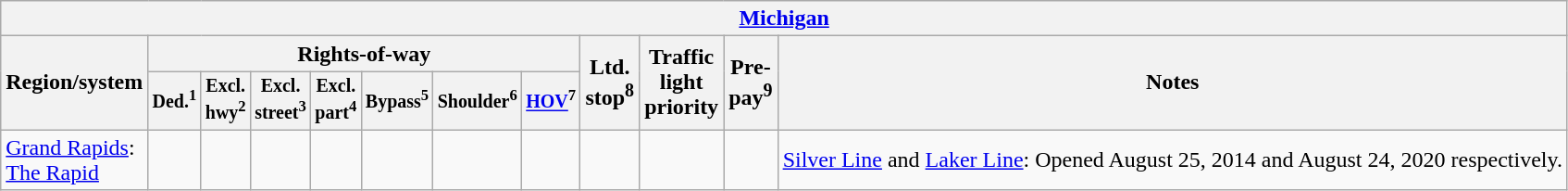<table class="wikitable">
<tr>
<th colspan="12"><a href='#'>Michigan</a></th>
</tr>
<tr>
<th rowspan="2">Region/system</th>
<th colspan="7">Rights-of-way</th>
<th rowspan="2">Ltd.<br>stop<sup>8</sup></th>
<th rowspan="2">Traffic<br>light<br>priority</th>
<th rowspan="2">Pre-<br>pay<sup>9</sup></th>
<th rowspan="2">Notes</th>
</tr>
<tr style="font-size: smaller">
<th>Ded.<sup>1</sup></th>
<th>Excl.<br>hwy<sup>2</sup></th>
<th>Excl.<br>street<sup>3</sup></th>
<th>Excl.<br>part<sup>4</sup></th>
<th>Bypass<sup>5</sup></th>
<th>Shoulder<sup>6</sup></th>
<th><a href='#'>HOV</a><sup>7</sup></th>
</tr>
<tr>
<td align="left"><a href='#'>Grand Rapids</a>:<br><a href='#'>The Rapid</a></td>
<td></td>
<td></td>
<td></td>
<td></td>
<td></td>
<td></td>
<td></td>
<td></td>
<td></td>
<td></td>
<td align="left"><a href='#'>Silver Line</a> and <a href='#'>Laker Line</a>: Opened August 25, 2014 and August 24, 2020 respectively.</td>
</tr>
</table>
